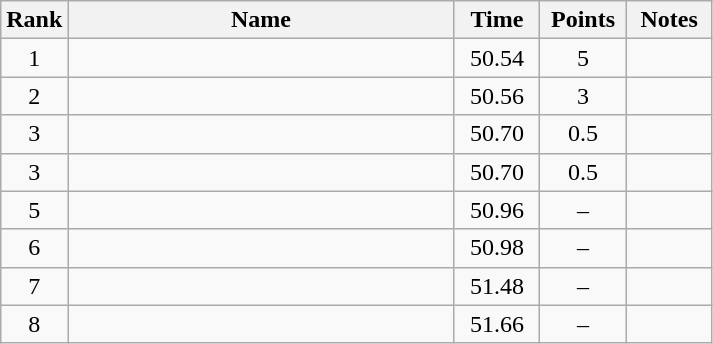<table class="wikitable" style="text-align:center">
<tr>
<th>Rank</th>
<th style="width:250px;">Name</th>
<th style="width:50px;">Time</th>
<th style="width:50px;">Points</th>
<th style="width:50px;">Notes</th>
</tr>
<tr>
<td>1</td>
<td style="text-align:left;"></td>
<td>50.54</td>
<td>5</td>
<td></td>
</tr>
<tr>
<td>2</td>
<td style="text-align:left;"></td>
<td>50.56</td>
<td>3</td>
<td></td>
</tr>
<tr>
<td>3</td>
<td style="text-align:left;"> </td>
<td>50.70</td>
<td>0.5</td>
<td></td>
</tr>
<tr>
<td>3</td>
<td style="text-align:left;"></td>
<td>50.70</td>
<td>0.5</td>
<td></td>
</tr>
<tr>
<td>5</td>
<td style="text-align:left;"> </td>
<td>50.96</td>
<td>–</td>
<td></td>
</tr>
<tr>
<td>6</td>
<td style="text-align:left;"></td>
<td>50.98</td>
<td>–</td>
<td></td>
</tr>
<tr>
<td>7</td>
<td style="text-align:left;"> </td>
<td>51.48</td>
<td>–</td>
<td></td>
</tr>
<tr>
<td>8</td>
<td style="text-align:left;"> </td>
<td>51.66</td>
<td>–</td>
<td></td>
</tr>
</table>
